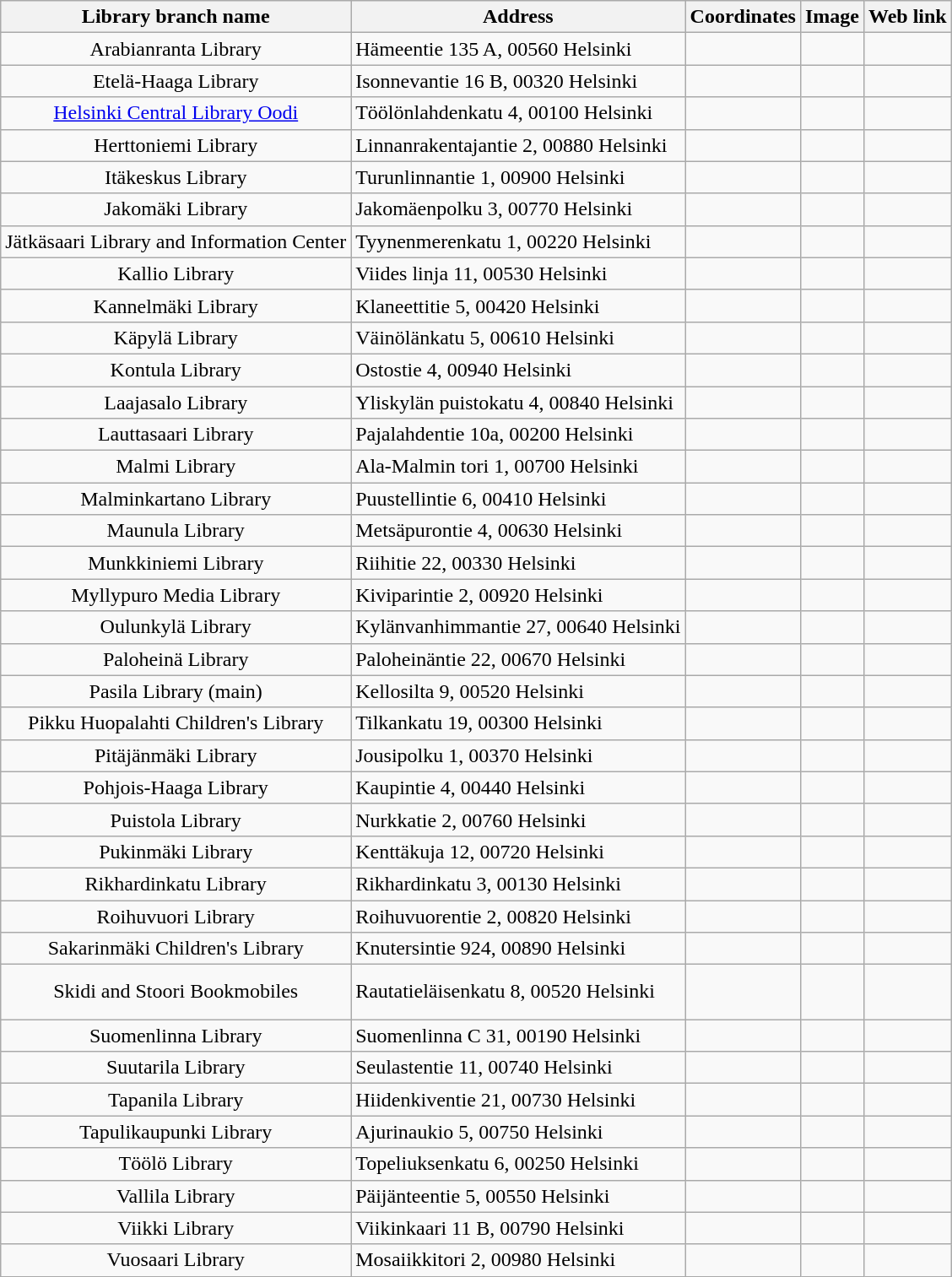<table class="wikitable sortable" align="center">
<tr>
<th>Library branch name</th>
<th>Address</th>
<th>Coordinates</th>
<th>Image</th>
<th>Web link</th>
</tr>
<tr>
<td align="center">Arabianranta Library</td>
<td align="left">Hämeentie 135 A, 00560 Helsinki</td>
<td align="center"></td>
<td align="center"></td>
<td align="center"></td>
</tr>
<tr>
<td align="center">Etelä-Haaga Library</td>
<td align="left">Isonnevantie 16 B, 00320 Helsinki</td>
<td align="center"></td>
<td align="center"></td>
<td align="center"></td>
</tr>
<tr>
<td align="center"><a href='#'>Helsinki Central Library Oodi</a></td>
<td align="left">Töölönlahdenkatu 4, 00100 Helsinki</td>
<td align="center"></td>
<td align="center"></td>
<td align="center"></td>
</tr>
<tr>
<td align="center">Herttoniemi Library</td>
<td align="left">Linnanrakentajantie 2, 00880 Helsinki</td>
<td align="center"></td>
<td align="center"></td>
<td align="center"></td>
</tr>
<tr>
<td align="center">Itäkeskus Library</td>
<td align="left">Turunlinnantie 1, 00900 Helsinki</td>
<td align="center"></td>
<td align="center"></td>
<td align="center"></td>
</tr>
<tr>
<td align="center">Jakomäki Library</td>
<td align="left">Jakomäenpolku 3, 00770 Helsinki</td>
<td align="center"></td>
<td align="center"></td>
<td align="center"></td>
</tr>
<tr>
<td align="center">Jätkäsaari Library and Information Center</td>
<td align="left">Tyynenmerenkatu 1, 00220 Helsinki</td>
<td align="center"></td>
<td align="center"></td>
<td align="center"> </td>
</tr>
<tr>
<td align="center">Kallio Library</td>
<td align="left">Viides linja 11, 00530 Helsinki</td>
<td align="center"></td>
<td align="center"></td>
<td align="center"></td>
</tr>
<tr>
<td align="center">Kannelmäki Library</td>
<td align="left">Klaneettitie 5, 00420 Helsinki</td>
<td align="center"></td>
<td align="center"></td>
<td align="center"></td>
</tr>
<tr>
<td align="center">Käpylä Library</td>
<td align="left">Väinölänkatu 5, 00610 Helsinki</td>
<td align="center"></td>
<td align="center"></td>
<td align="center"></td>
</tr>
<tr>
<td align="center">Kontula Library</td>
<td align="left">Ostostie 4, 00940 Helsinki</td>
<td align="center"></td>
<td align="center"></td>
<td align="center"></td>
</tr>
<tr>
<td align="center">Laajasalo Library</td>
<td align="left">Yliskylän puistokatu 4, 00840 Helsinki</td>
<td align="center"></td>
<td align="center"></td>
<td align="center"></td>
</tr>
<tr>
<td align="center">Lauttasaari Library</td>
<td align="left">Pajalahdentie 10a, 00200 Helsinki</td>
<td align="center"></td>
<td align="center"></td>
<td align="center"></td>
</tr>
<tr>
<td align="center">Malmi Library</td>
<td align="left">Ala-Malmin tori 1, 00700 Helsinki</td>
<td align="center"></td>
<td align="center"></td>
<td align="center"></td>
</tr>
<tr>
<td align="center">Malminkartano Library</td>
<td align="left">Puustellintie 6, 00410 Helsinki</td>
<td align="center"></td>
<td align="center"></td>
<td align="center"></td>
</tr>
<tr>
<td align="center">Maunula Library</td>
<td align="left">Metsäpurontie 4, 00630 Helsinki</td>
<td align="center"></td>
<td align="center"></td>
<td align="center"></td>
</tr>
<tr>
<td align="center">Munkkiniemi Library</td>
<td align="left">Riihitie 22, 00330 Helsinki</td>
<td align="center"></td>
<td align="center"></td>
<td align="center"></td>
</tr>
<tr>
<td align="center">Myllypuro Media Library</td>
<td align="left">Kiviparintie 2, 00920 Helsinki</td>
<td align="center"></td>
<td align="center"></td>
<td align="center"> </td>
</tr>
<tr>
<td align="center">Oulunkylä Library</td>
<td align="left">Kylänvanhimmantie 27, 00640 Helsinki</td>
<td align="center"></td>
<td align="center"></td>
<td align="center"></td>
</tr>
<tr>
<td align="center">Paloheinä Library</td>
<td align="left">Paloheinäntie 22, 00670 Helsinki</td>
<td align="center"></td>
<td align="center"></td>
<td align="center"></td>
</tr>
<tr>
<td align="center">Pasila Library (main)</td>
<td align="left">Kellosilta 9, 00520 Helsinki</td>
<td align="center"></td>
<td align="center"></td>
<td align="center"></td>
</tr>
<tr>
<td align="center">Pikku Huopalahti Children's Library</td>
<td align="left">Tilkankatu 19, 00300 Helsinki</td>
<td align="center"></td>
<td align="center"></td>
<td align="center"></td>
</tr>
<tr>
<td align="center">Pitäjänmäki Library</td>
<td align="left">Jousipolku 1, 00370 Helsinki</td>
<td align="center"></td>
<td align="center"></td>
<td align="center"></td>
</tr>
<tr>
<td align="center">Pohjois-Haaga Library</td>
<td align="left">Kaupintie 4, 00440 Helsinki</td>
<td align="center"></td>
<td align="center"></td>
<td align="center"></td>
</tr>
<tr>
<td align="center">Puistola Library</td>
<td align="left">Nurkkatie 2, 00760 Helsinki</td>
<td align="center"></td>
<td align="center"></td>
<td align="center"></td>
</tr>
<tr>
<td align="center">Pukinmäki Library</td>
<td align="left">Kenttäkuja 12, 00720 Helsinki</td>
<td align="center"></td>
<td align="center"></td>
<td align="center"></td>
</tr>
<tr>
<td align="center">Rikhardinkatu Library</td>
<td align="left">Rikhardinkatu 3, 00130 Helsinki</td>
<td align="center"></td>
<td align="center"></td>
<td align="center"> </td>
</tr>
<tr>
<td align="center">Roihuvuori Library</td>
<td align="left">Roihuvuorentie 2, 00820 Helsinki</td>
<td align="center"></td>
<td align="center"></td>
<td align="center"></td>
</tr>
<tr>
<td align="center">Sakarinmäki Children's Library</td>
<td align="left">Knutersintie 924, 00890 Helsinki</td>
<td align="center"></td>
<td align="center"></td>
<td align="center"></td>
</tr>
<tr>
<td align="center">Skidi and Stoori Bookmobiles</td>
<td align="left">Rautatieläisenkatu 8, 00520 Helsinki</td>
<td align="center"></td>
<td align="center"></td>
<td align="center"><br><br></td>
</tr>
<tr>
<td align="center">Suomenlinna Library</td>
<td align="left">Suomenlinna C 31, 00190 Helsinki</td>
<td align="center"></td>
<td align="center"></td>
<td align="center"></td>
</tr>
<tr>
<td align="center">Suutarila Library</td>
<td align="left">Seulastentie 11, 00740 Helsinki</td>
<td align="center"></td>
<td align="center"></td>
<td align="center"></td>
</tr>
<tr>
<td align="center">Tapanila Library</td>
<td align="left">Hiidenkiventie 21, 00730 Helsinki</td>
<td align="center"></td>
<td align="center"></td>
<td align="center"></td>
</tr>
<tr>
<td align="center">Tapulikaupunki Library</td>
<td align="left">Ajurinaukio 5, 00750 Helsinki</td>
<td align="center"></td>
<td align="center"></td>
<td align="center"></td>
</tr>
<tr>
<td align="center">Töölö Library</td>
<td align="left">Topeliuksenkatu 6, 00250 Helsinki</td>
<td align="center"></td>
<td align="center"></td>
<td align="center"></td>
</tr>
<tr>
<td align="center">Vallila Library</td>
<td align="left">Päijänteentie 5, 00550 Helsinki</td>
<td align="center"></td>
<td align="center"></td>
<td align="center"></td>
</tr>
<tr>
<td align="center">Viikki Library</td>
<td align="left">Viikinkaari 11 B, 00790 Helsinki</td>
<td align="center"></td>
<td align="center"></td>
<td align="center"></td>
</tr>
<tr>
<td align="center">Vuosaari Library</td>
<td align="left">Mosaiikkitori 2, 00980 Helsinki</td>
<td align="center"></td>
<td align="center"></td>
<td align="center"></td>
</tr>
</table>
